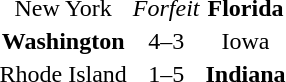<table>
<tr>
<td align=center>New York</td>
<td align=center><em>Forfeit</em></td>
<td align=center><strong>Florida</strong></td>
</tr>
<tr>
<td align=center><strong>Washington</strong></td>
<td align=center>4–3</td>
<td align=center>Iowa</td>
</tr>
<tr>
<td align=center>Rhode Island</td>
<td align=center>1–5</td>
<td align=center><strong>Indiana</strong></td>
</tr>
</table>
